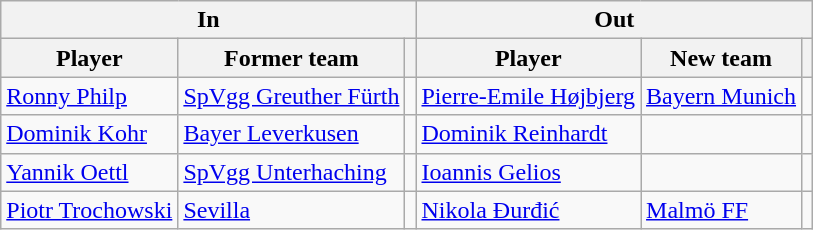<table class="wikitable">
<tr>
<th colspan="3">In</th>
<th colspan="3">Out</th>
</tr>
<tr>
<th>Player</th>
<th>Former team</th>
<th></th>
<th>Player</th>
<th>New team</th>
<th></th>
</tr>
<tr>
<td><a href='#'>Ronny Philp</a></td>
<td><a href='#'>SpVgg Greuther Fürth</a></td>
<td></td>
<td><a href='#'>Pierre-Emile Højbjerg</a></td>
<td><a href='#'>Bayern Munich</a></td>
<td></td>
</tr>
<tr>
<td><a href='#'>Dominik Kohr</a></td>
<td><a href='#'>Bayer Leverkusen</a></td>
<td></td>
<td><a href='#'>Dominik Reinhardt</a></td>
<td></td>
<td></td>
</tr>
<tr>
<td><a href='#'>Yannik Oettl</a></td>
<td><a href='#'>SpVgg Unterhaching</a></td>
<td></td>
<td><a href='#'>Ioannis Gelios</a></td>
<td></td>
<td></td>
</tr>
<tr>
<td><a href='#'>Piotr Trochowski</a></td>
<td><a href='#'>Sevilla</a></td>
<td></td>
<td><a href='#'>Nikola Đurđić</a></td>
<td><a href='#'>Malmö FF</a></td>
<td></td>
</tr>
</table>
